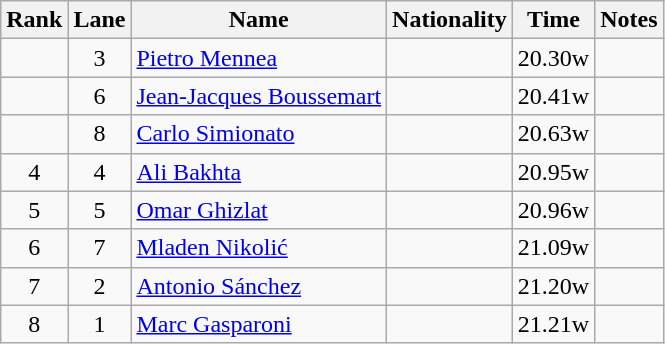<table class="wikitable sortable" style="text-align:center">
<tr>
<th>Rank</th>
<th>Lane</th>
<th>Name</th>
<th>Nationality</th>
<th>Time</th>
<th>Notes</th>
</tr>
<tr>
<td></td>
<td>3</td>
<td align=left><a href='#'>Pietro Mennea</a></td>
<td align=left></td>
<td>20.30w</td>
<td></td>
</tr>
<tr>
<td></td>
<td>6</td>
<td align=left><a href='#'>Jean-Jacques Boussemart</a></td>
<td align=left></td>
<td>20.41w</td>
<td></td>
</tr>
<tr>
<td></td>
<td>8</td>
<td align=left><a href='#'>Carlo Simionato</a></td>
<td align=left></td>
<td>20.63w</td>
<td></td>
</tr>
<tr>
<td>4</td>
<td>4</td>
<td align=left><a href='#'>Ali Bakhta</a></td>
<td align=left></td>
<td>20.95w</td>
<td></td>
</tr>
<tr>
<td>5</td>
<td>5</td>
<td align=left><a href='#'>Omar Ghizlat</a></td>
<td align=left></td>
<td>20.96w</td>
<td></td>
</tr>
<tr>
<td>6</td>
<td>7</td>
<td align=left><a href='#'>Mladen Nikolić</a></td>
<td align=left></td>
<td>21.09w</td>
<td></td>
</tr>
<tr>
<td>7</td>
<td>2</td>
<td align=left><a href='#'>Antonio Sánchez</a></td>
<td align=left></td>
<td>21.20w</td>
<td></td>
</tr>
<tr>
<td>8</td>
<td>1</td>
<td align=left><a href='#'>Marc Gasparoni</a></td>
<td align=left></td>
<td>21.21w</td>
<td></td>
</tr>
</table>
